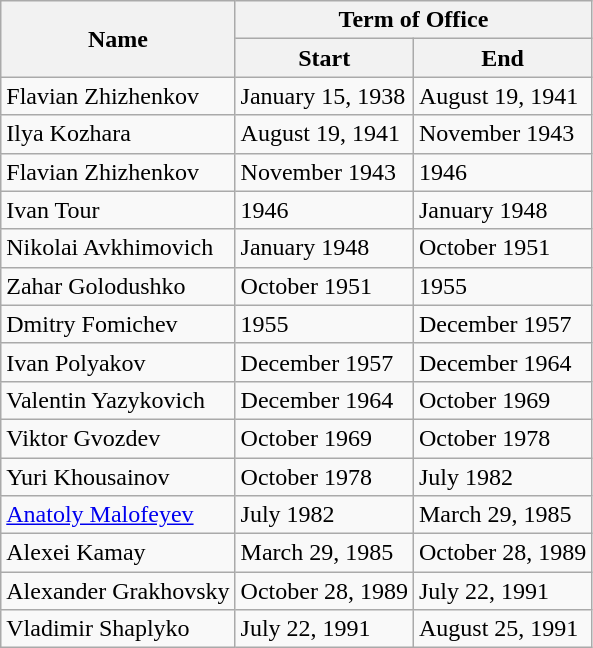<table class="wikitable">
<tr>
<th rowspan="2">Name</th>
<th colspan="2">Term of Office</th>
</tr>
<tr>
<th>Start</th>
<th>End</th>
</tr>
<tr>
<td>Flavian Zhizhenkov</td>
<td>January 15, 1938</td>
<td>August 19, 1941</td>
</tr>
<tr>
<td>Ilya Kozhara</td>
<td>August 19, 1941</td>
<td>November 1943</td>
</tr>
<tr>
<td>Flavian Zhizhenkov</td>
<td>November 1943</td>
<td>1946</td>
</tr>
<tr>
<td>Ivan Tour</td>
<td>1946</td>
<td>January 1948</td>
</tr>
<tr>
<td>Nikolai Avkhimovich</td>
<td>January 1948</td>
<td>October 1951</td>
</tr>
<tr>
<td>Zahar Golodushko</td>
<td>October 1951</td>
<td>1955</td>
</tr>
<tr>
<td>Dmitry Fomichev</td>
<td>1955</td>
<td>December 1957</td>
</tr>
<tr>
<td>Ivan Polyakov</td>
<td>December 1957</td>
<td>December 1964</td>
</tr>
<tr>
<td>Valentin Yazykovich</td>
<td>December 1964</td>
<td>October 1969</td>
</tr>
<tr>
<td>Viktor Gvozdev</td>
<td>October 1969</td>
<td>October 1978</td>
</tr>
<tr>
<td>Yuri Khousainov</td>
<td>October 1978</td>
<td>July 1982</td>
</tr>
<tr>
<td><a href='#'>Anatoly Malofeyev</a></td>
<td>July 1982</td>
<td>March 29, 1985</td>
</tr>
<tr>
<td>Alexei Kamay</td>
<td>March 29, 1985</td>
<td>October 28, 1989</td>
</tr>
<tr>
<td>Alexander Grakhovsky</td>
<td>October 28, 1989</td>
<td>July 22, 1991</td>
</tr>
<tr>
<td>Vladimir Shaplyko</td>
<td>July 22, 1991</td>
<td>August 25, 1991</td>
</tr>
</table>
